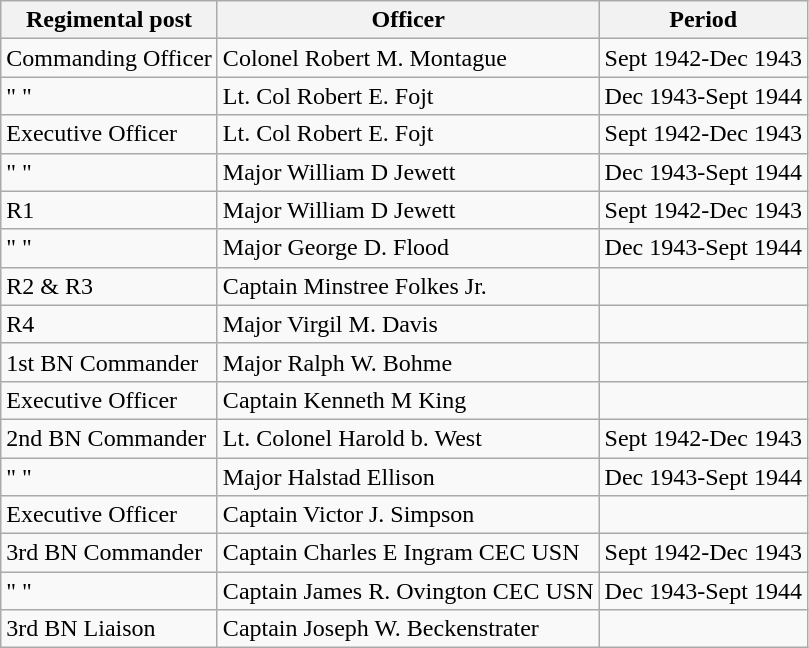<table class="wikitable">
<tr>
<th>Regimental post</th>
<th>Officer</th>
<th>Period</th>
</tr>
<tr>
<td>Commanding Officer</td>
<td>Colonel Robert M. Montague</td>
<td style="text-align:left;">Sept 1942-Dec 1943</td>
</tr>
<tr>
<td>" "</td>
<td>Lt. Col Robert E. Fojt</td>
<td style="text-align:left;">Dec 1943-Sept 1944</td>
</tr>
<tr>
<td>Executive Officer</td>
<td>Lt. Col Robert E. Fojt</td>
<td style="text-align:left;">Sept 1942-Dec 1943</td>
</tr>
<tr>
<td>" "</td>
<td>Major William D Jewett</td>
<td style="text-align:left;">Dec 1943-Sept 1944</td>
</tr>
<tr>
<td>R1</td>
<td>Major William D Jewett</td>
<td style="text-align:left;">Sept 1942-Dec 1943</td>
</tr>
<tr>
<td>" "</td>
<td>Major George D. Flood</td>
<td style="text-align:left;">Dec 1943-Sept 1944</td>
</tr>
<tr>
<td>R2 & R3</td>
<td>Captain Minstree Folkes Jr.</td>
<td style="text-align:left;"></td>
</tr>
<tr>
<td>R4</td>
<td>Major Virgil M. Davis</td>
<td style="text-align:left;"></td>
</tr>
<tr>
<td>1st BN Commander</td>
<td>Major Ralph W. Bohme</td>
<td style="text-align:left;"></td>
</tr>
<tr>
<td>Executive Officer</td>
<td>Captain Kenneth M King</td>
<td style="text-align:left;"></td>
</tr>
<tr>
<td>2nd BN Commander</td>
<td>Lt. Colonel Harold b. West</td>
<td style="text-align:left;">Sept 1942-Dec 1943</td>
</tr>
<tr>
<td>" "</td>
<td>Major Halstad Ellison</td>
<td style="text-align:left;">Dec 1943-Sept 1944</td>
</tr>
<tr>
<td>Executive Officer</td>
<td>Captain Victor J. Simpson</td>
<td style="text-align:left;"></td>
</tr>
<tr>
<td>3rd BN Commander</td>
<td>Captain Charles E Ingram CEC USN</td>
<td style="text-align:left;">Sept 1942-Dec 1943</td>
</tr>
<tr>
<td>" "</td>
<td>Captain James R. Ovington CEC USN</td>
<td style="text-align:left;">Dec 1943-Sept 1944</td>
</tr>
<tr>
<td>3rd BN Liaison</td>
<td>Captain Joseph W. Beckenstrater</td>
<td style="text-align:left;"></td>
</tr>
</table>
